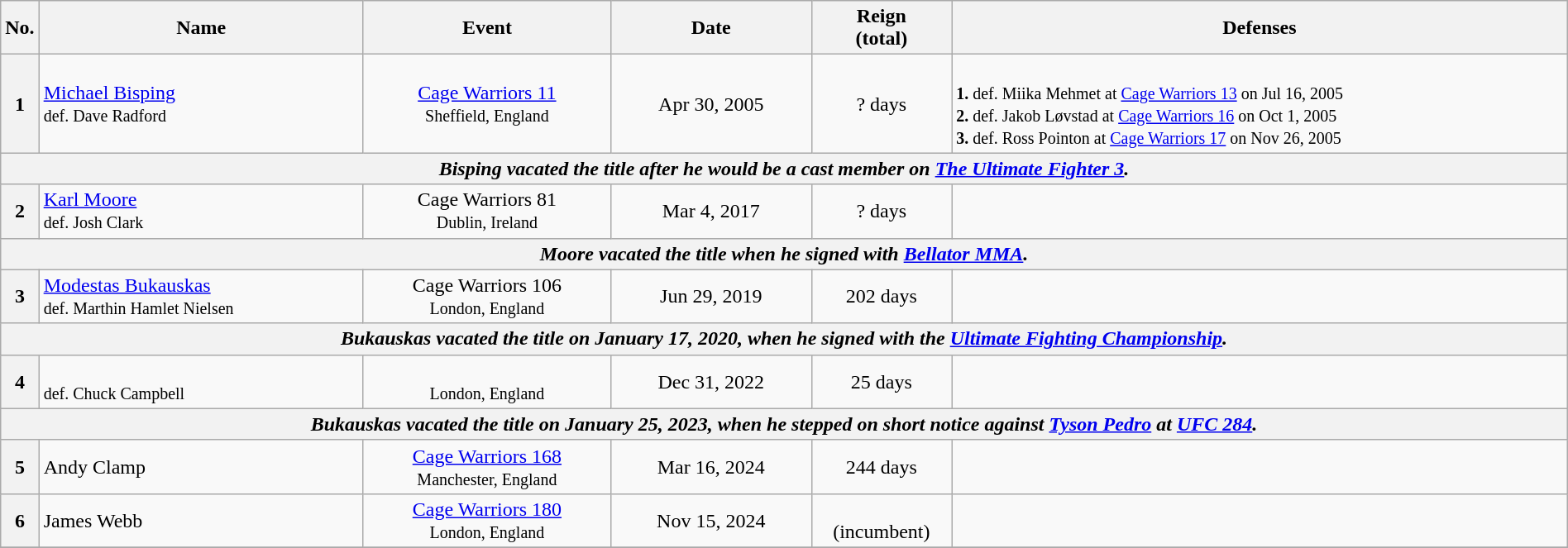<table class="wikitable" style="width:100%; font-size:100%;">
<tr>
<th style= width:1%;">No.</th>
<th style= width:21%;">Name</th>
<th style= width:16%;">Event</th>
<th style=width:13%;">Date</th>
<th style=width:9%;">Reign<br>(total)</th>
<th style= width:49%;">Defenses</th>
</tr>
<tr>
<th>1</th>
<td align=left> <a href='#'>Michael Bisping</a><br><small>def. Dave Radford</small></td>
<td align=center><a href='#'>Cage Warriors 11</a><br><small>Sheffield, England</small></td>
<td align=center>Apr 30, 2005</td>
<td align=center>? days</td>
<td><br><small><strong>1.</strong> def. Miika Mehmet at <a href='#'>Cage Warriors 13</a> on Jul 16, 2005<br>
<strong>2.</strong> def. Jakob Løvstad at <a href='#'>Cage Warriors 16</a> on Oct 1, 2005<br>
<strong>3.</strong> def. Ross Pointon at <a href='#'>Cage Warriors 17</a> on Nov 26, 2005</small></td>
</tr>
<tr>
<th align="center" colspan="6"><em>Bisping vacated the title after he would be a cast member on <a href='#'>The Ultimate Fighter 3</a>.</em></th>
</tr>
<tr>
<th>2</th>
<td align=left> <a href='#'>Karl Moore</a><br><small>def. Josh Clark</small></td>
<td align=center>Cage Warriors 81<br><small> Dublin, Ireland</small></td>
<td align=center>Mar 4, 2017</td>
<td align=center>? days</td>
<td></td>
</tr>
<tr>
<th align="center" colspan="6"><em>Moore vacated the title when he signed with <a href='#'>Bellator MMA</a>.</em></th>
</tr>
<tr>
<th>3</th>
<td align=left> <a href='#'>Modestas Bukauskas</a><br><small>def. Marthin Hamlet Nielsen</small></td>
<td align=center>Cage Warriors 106<br><small> London, England</small></td>
<td align=center>Jun 29, 2019</td>
<td align=center>202 days</td>
<td><br></td>
</tr>
<tr>
<th align="center" colspan="6"><em>Bukauskas vacated the title on January 17, 2020, when he signed with the <a href='#'>Ultimate Fighting Championship</a>.</em></th>
</tr>
<tr>
<th>4</th>
<td align=left><br><small>def. Chuck Campbell</small></td>
<td align=center><br><small> London, England</small></td>
<td align=center>Dec 31, 2022</td>
<td align=center>25 days</td>
<td></td>
</tr>
<tr>
<th align="center" colspan="6"><em>Bukauskas vacated the title on January 25, 2023, when he stepped on short notice against <a href='#'>Tyson Pedro</a> at <a href='#'>UFC 284</a>.</em></th>
</tr>
<tr>
<th>5</th>
<td align=left> Andy Clamp <br></td>
<td align=center><a href='#'>Cage Warriors 168</a><br><small> Manchester, England</small></td>
<td align=center>Mar 16, 2024</td>
<td align=center>244 days</td>
<td></td>
</tr>
<tr>
<th>6</th>
<td align=left> James Webb</td>
<td align=center><a href='#'>Cage Warriors 180</a><br><small> London, England</small></td>
<td align=center>Nov 15, 2024</td>
<td align=center><br>(incumbent)<br></td>
<td><br></td>
</tr>
<tr>
</tr>
</table>
